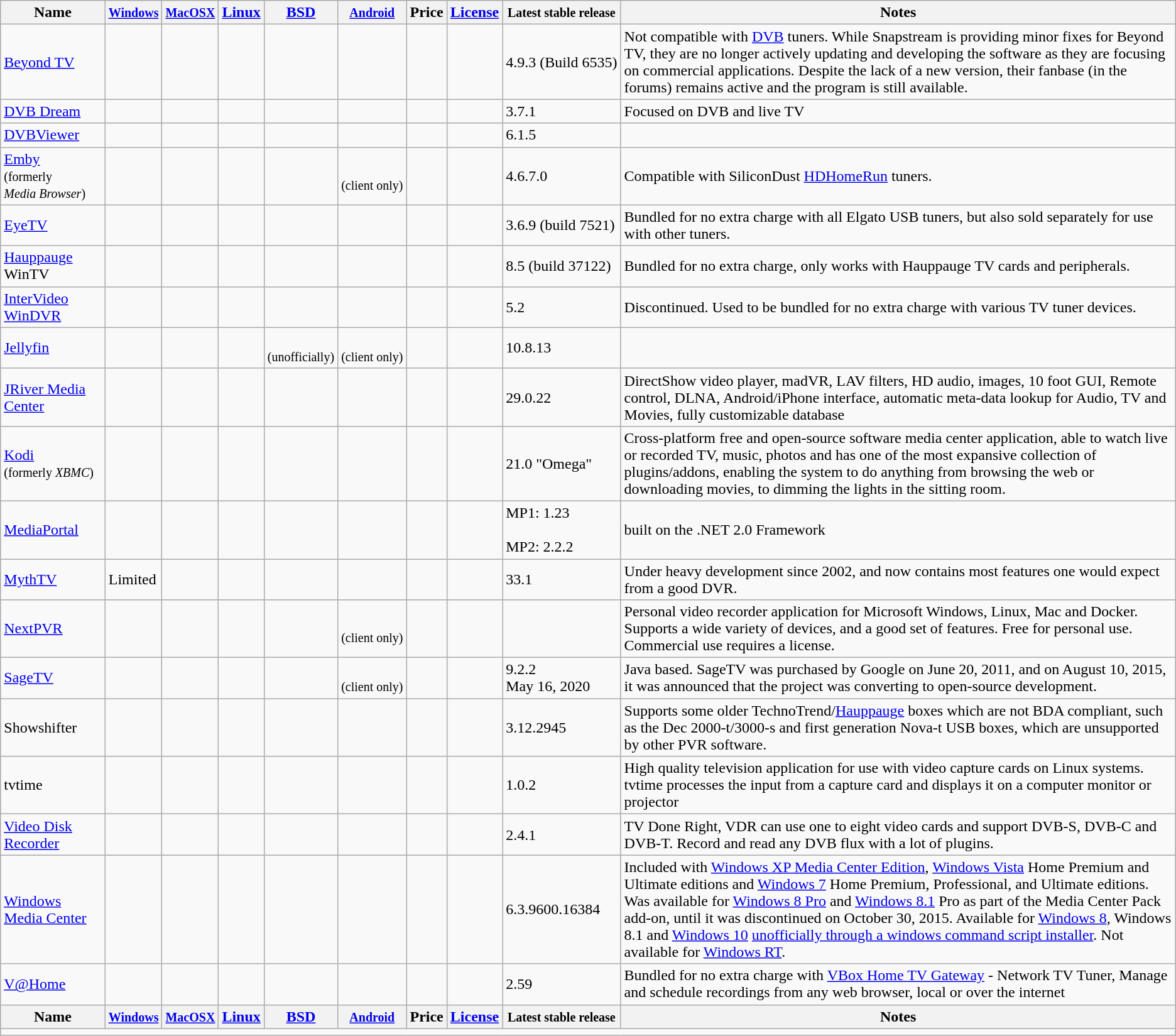<table class="wikitable sortable sort-under">
<tr>
<th>Name</th>
<th><small><a href='#'>Windows</a></small></th>
<th><small><a href='#'>MacOSX</a></small></th>
<th><a href='#'>Linux</a></th>
<th><a href='#'>BSD</a></th>
<th><small><a href='#'>Android</a></small></th>
<th>Price</th>
<th><a href='#'>License</a></th>
<th><small>Latest stable release</small></th>
<th>Notes</th>
</tr>
<tr>
<td><a href='#'>Beyond TV</a></td>
<td></td>
<td></td>
<td></td>
<td></td>
<td></td>
<td></td>
<td></td>
<td>4.9.3 (Build 6535)<br><small></small></td>
<td>Not compatible with <a href='#'>DVB</a> tuners. While Snapstream is providing minor fixes for Beyond TV, they are no longer actively updating and developing the software as they are focusing on commercial applications. Despite the lack of a new version, their fanbase (in the forums) remains active and the program is still available.</td>
</tr>
<tr>
<td><a href='#'>DVB Dream</a></td>
<td></td>
<td></td>
<td></td>
<td></td>
<td></td>
<td></td>
<td></td>
<td>3.7.1<br><small></small></td>
<td>Focused on DVB and live TV</td>
</tr>
<tr>
<td><a href='#'>DVBViewer</a></td>
<td></td>
<td></td>
<td></td>
<td></td>
<td></td>
<td></td>
<td></td>
<td>6.1.5<br><small></small></td>
<td></td>
</tr>
<tr>
<td><a href='#'>Emby</a><br><small>(formerly <em>Media Browser</em>)</small></td>
<td></td>
<td></td>
<td></td>
<td></td>
<td><br><small>(client only)</small></td>
<td></td>
<td></td>
<td>4.6.7.0<br><small></small></td>
<td>Compatible with SiliconDust <a href='#'>HDHomeRun</a> tuners.</td>
</tr>
<tr>
<td><a href='#'>EyeTV</a></td>
<td></td>
<td></td>
<td></td>
<td></td>
<td></td>
<td></td>
<td></td>
<td>3.6.9 (build 7521)<br><small></small></td>
<td>Bundled for no extra charge with all Elgato USB tuners, but also sold separately for use with other tuners.</td>
</tr>
<tr>
<td><a href='#'>Hauppauge</a> WinTV</td>
<td></td>
<td></td>
<td></td>
<td></td>
<td></td>
<td></td>
<td></td>
<td>8.5 (build 37122)<br><small></small></td>
<td>Bundled for no extra charge, only works with Hauppauge TV cards and peripherals.</td>
</tr>
<tr>
<td><a href='#'>InterVideo WinDVR</a></td>
<td></td>
<td></td>
<td></td>
<td></td>
<td></td>
<td></td>
<td></td>
<td>5.2<br><small></small></td>
<td>Discontinued. Used to be bundled for no extra charge with various TV tuner devices.</td>
</tr>
<tr>
<td><a href='#'>Jellyfin</a></td>
<td></td>
<td></td>
<td></td>
<td><br><small>(unofficially)</small></td>
<td><br><small>(client only)</small></td>
<td></td>
<td></td>
<td>10.8.13<br><small></small></td>
<td></td>
</tr>
<tr>
<td><a href='#'>JRiver Media Center</a></td>
<td></td>
<td></td>
<td></td>
<td></td>
<td></td>
<td></td>
<td></td>
<td>29.0.22<br><small></small></td>
<td>DirectShow video player, madVR, LAV filters, HD audio, images, 10 foot GUI, Remote control, DLNA, Android/iPhone interface, automatic meta-data lookup for Audio, TV and Movies, fully customizable database</td>
</tr>
<tr>
<td><a href='#'>Kodi</a><br><small>(formerly <em>XBMC</em>)</small></td>
<td></td>
<td></td>
<td></td>
<td></td>
<td></td>
<td></td>
<td></td>
<td>21.0 "Omega"<br><small></small></td>
<td>Cross-platform free and open-source software media center application, able to watch live or recorded TV, music, photos and has one of the most expansive collection of plugins/addons, enabling the system to do anything from browsing the web or downloading movies, to dimming the lights in the sitting room.</td>
</tr>
<tr>
<td><a href='#'>MediaPortal</a></td>
<td></td>
<td></td>
<td></td>
<td></td>
<td></td>
<td></td>
<td></td>
<td>MP1: 1.23<br><small></small><br>MP2: 2.2.2<br><small></small></td>
<td>built on the .NET 2.0 Framework</td>
</tr>
<tr>
<td><a href='#'>MythTV</a></td>
<td>Limited</td>
<td></td>
<td></td>
<td></td>
<td></td>
<td></td>
<td></td>
<td>33.1<br><small></small></td>
<td>Under heavy development since 2002, and now contains most features one would expect from a good DVR.</td>
</tr>
<tr>
<td><a href='#'>NextPVR</a></td>
<td></td>
<td></td>
<td></td>
<td></td>
<td><br><small>(client only)</small></td>
<td></td>
<td></td>
<td><br><small></small></td>
<td>Personal video recorder application for Microsoft Windows, Linux, Mac and Docker. Supports a wide variety of devices, and a good set of features. Free for personal use. Commercial use requires a license.</td>
</tr>
<tr>
<td><a href='#'>SageTV</a></td>
<td></td>
<td></td>
<td></td>
<td></td>
<td><br><small>(client only)</small></td>
<td></td>
<td></td>
<td>9.2.2<br>May 16, 2020</td>
<td>Java based. SageTV was purchased by Google on June 20, 2011, and on August 10, 2015, it was announced that the project was converting to open-source development.</td>
</tr>
<tr>
<td>Showshifter</td>
<td></td>
<td></td>
<td></td>
<td></td>
<td></td>
<td></td>
<td></td>
<td>3.12.2945<br><small></small></td>
<td>Supports some older TechnoTrend/<a href='#'>Hauppauge</a> boxes which are not BDA compliant, such as the Dec 2000-t/3000-s and first generation Nova-t USB boxes, which are unsupported by other PVR software.</td>
</tr>
<tr>
<td>tvtime</td>
<td></td>
<td></td>
<td></td>
<td></td>
<td></td>
<td></td>
<td></td>
<td>1.0.2<br><small></small></td>
<td>High quality television application for use with video capture cards on Linux systems. tvtime processes the input from a capture card and displays it on a computer monitor or projector</td>
</tr>
<tr>
<td><a href='#'>Video Disk Recorder</a></td>
<td></td>
<td></td>
<td></td>
<td></td>
<td></td>
<td></td>
<td></td>
<td>2.4.1<br><small></small></td>
<td>TV Done Right, VDR can use one to eight video cards and support DVB-S, DVB-C and DVB-T. Record and read any DVB flux with a lot of plugins.</td>
</tr>
<tr>
<td><a href='#'>Windows Media Center</a></td>
<td></td>
<td></td>
<td></td>
<td></td>
<td></td>
<td></td>
<td></td>
<td>6.3.9600.16384<br><small></small></td>
<td>Included with <a href='#'>Windows XP Media Center Edition</a>, <a href='#'>Windows Vista</a> Home Premium and Ultimate editions and <a href='#'>Windows 7</a> Home Premium, Professional, and Ultimate editions. Was available for <a href='#'>Windows 8 Pro</a> and <a href='#'>Windows 8.1</a> Pro as part of the Media Center Pack add-on, until it was discontinued on October 30, 2015. Available for <a href='#'>Windows 8</a>, Windows 8.1 and <a href='#'>Windows 10</a> <a href='#'>unofficially through a windows command script installer</a>. Not available for <a href='#'>Windows RT</a>.</td>
</tr>
<tr>
<td><a href='#'>V@Home</a></td>
<td></td>
<td></td>
<td></td>
<td></td>
<td></td>
<td></td>
<td></td>
<td>2.59<br><small></small></td>
<td>Bundled for no extra charge with <a href='#'>VBox Home TV Gateway</a> - Network TV Tuner, Manage and schedule recordings from any web browser, local or over the internet</td>
</tr>
<tr>
<th>Name</th>
<th><small><a href='#'>Windows</a></small></th>
<th><small><a href='#'>MacOSX</a></small></th>
<th><a href='#'>Linux</a></th>
<th><a href='#'>BSD</a></th>
<th><small><a href='#'>Android</a></small></th>
<th>Price</th>
<th><a href='#'>License</a></th>
<th><small>Latest stable release</small></th>
<th>Notes</th>
</tr>
<tr class="sortbottom">
<td colspan="10"></td>
</tr>
</table>
